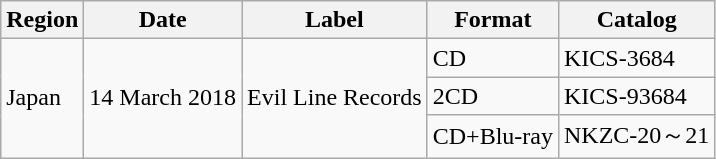<table class="wikitable">
<tr>
<th>Region</th>
<th>Date</th>
<th>Label</th>
<th>Format</th>
<th>Catalog</th>
</tr>
<tr>
<td rowspan="3">Japan</td>
<td rowspan="3">14 March 2018</td>
<td rowspan="3">Evil Line Records</td>
<td>CD</td>
<td>KICS-3684</td>
</tr>
<tr>
<td>2CD</td>
<td>KICS-93684</td>
</tr>
<tr>
<td>CD+Blu-ray</td>
<td>NKZC-20～21</td>
</tr>
</table>
